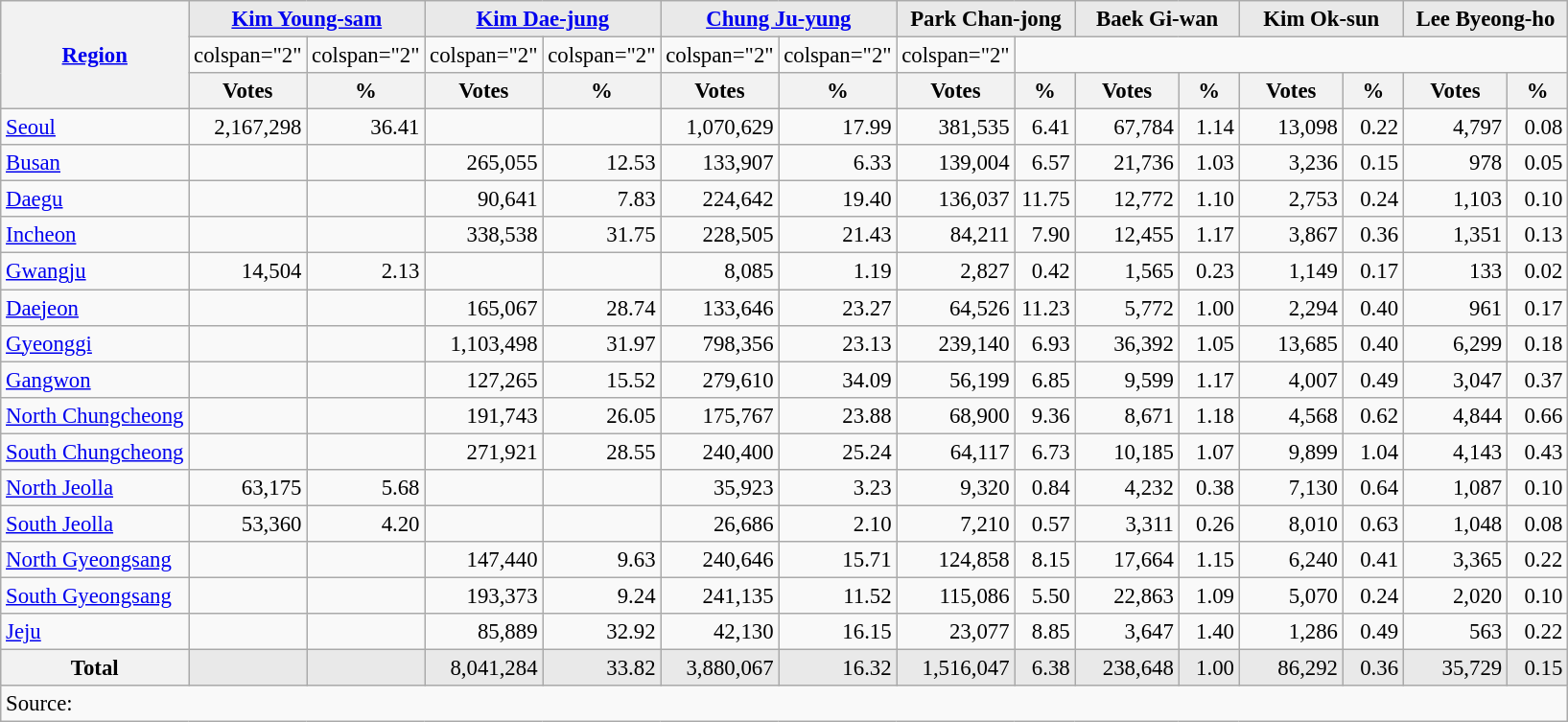<table class="wikitable" style="text-align:right; font-size:95%">
<tr>
<th rowspan="3"><a href='#'>Region</a></th>
<th colspan="2" align="center" style="background: #E9E9E9"><a href='#'>Kim Young-sam</a></th>
<th colspan="2" align="center" style="background: #E9E9E9"><a href='#'>Kim Dae-jung</a></th>
<th colspan="2" align="center" style="background: #E9E9E9"><a href='#'>Chung Ju-yung</a></th>
<th colspan="2" align="center" style="background: #E9E9E9">Park Chan-jong</th>
<th colspan="2" align="center" style="background: #E9E9E9">Baek Gi-wan</th>
<th colspan="2" align="center" style="background: #E9E9E9">Kim Ok-sun</th>
<th colspan="2" align="center" style="background: #E9E9E9">Lee Byeong-ho</th>
</tr>
<tr>
<td>colspan="2" </td>
<td>colspan="2" </td>
<td>colspan="2" </td>
<td>colspan="2" </td>
<td>colspan="2" </td>
<td>colspan="2" </td>
<td>colspan="2" </td>
</tr>
<tr>
<th width="65px">Votes</th>
<th width="35px">%</th>
<th width="65px">Votes</th>
<th width="35px">%</th>
<th width="65px">Votes</th>
<th width="35px">%</th>
<th width="65px">Votes</th>
<th width="35px">%</th>
<th width="65px">Votes</th>
<th width="35px">%</th>
<th width="65px">Votes</th>
<th width="35px">%</th>
<th width="65px">Votes</th>
<th width="35px">%</th>
</tr>
<tr>
<td align="left"><a href='#'>Seoul</a></td>
<td>2,167,298</td>
<td>36.41</td>
<td bgcolor=></td>
<td bgcolor=></td>
<td>1,070,629</td>
<td>17.99</td>
<td>381,535</td>
<td>6.41</td>
<td>67,784</td>
<td>1.14</td>
<td>13,098</td>
<td>0.22</td>
<td>4,797</td>
<td>0.08</td>
</tr>
<tr>
<td align="left"><a href='#'>Busan</a></td>
<td bgcolor=></td>
<td bgcolor=></td>
<td>265,055</td>
<td>12.53</td>
<td>133,907</td>
<td>6.33</td>
<td>139,004</td>
<td>6.57</td>
<td>21,736</td>
<td>1.03</td>
<td>3,236</td>
<td>0.15</td>
<td>978</td>
<td>0.05</td>
</tr>
<tr>
<td align="left"><a href='#'>Daegu</a></td>
<td bgcolor=></td>
<td bgcolor=></td>
<td>90,641</td>
<td>7.83</td>
<td>224,642</td>
<td>19.40</td>
<td>136,037</td>
<td>11.75</td>
<td>12,772</td>
<td>1.10</td>
<td>2,753</td>
<td>0.24</td>
<td>1,103</td>
<td>0.10</td>
</tr>
<tr>
<td align="left"><a href='#'>Incheon</a></td>
<td bgcolor=></td>
<td bgcolor=></td>
<td>338,538</td>
<td>31.75</td>
<td>228,505</td>
<td>21.43</td>
<td>84,211</td>
<td>7.90</td>
<td>12,455</td>
<td>1.17</td>
<td>3,867</td>
<td>0.36</td>
<td>1,351</td>
<td>0.13</td>
</tr>
<tr>
<td align="left"><a href='#'>Gwangju</a></td>
<td>14,504</td>
<td>2.13</td>
<td bgcolor=></td>
<td bgcolor=></td>
<td>8,085</td>
<td>1.19</td>
<td>2,827</td>
<td>0.42</td>
<td>1,565</td>
<td>0.23</td>
<td>1,149</td>
<td>0.17</td>
<td>133</td>
<td>0.02</td>
</tr>
<tr>
<td align="left"><a href='#'>Daejeon</a></td>
<td bgcolor=></td>
<td bgcolor=></td>
<td>165,067</td>
<td>28.74</td>
<td>133,646</td>
<td>23.27</td>
<td>64,526</td>
<td>11.23</td>
<td>5,772</td>
<td>1.00</td>
<td>2,294</td>
<td>0.40</td>
<td>961</td>
<td>0.17</td>
</tr>
<tr>
<td align="left"><a href='#'>Gyeonggi</a></td>
<td bgcolor=></td>
<td bgcolor=></td>
<td>1,103,498</td>
<td>31.97</td>
<td>798,356</td>
<td>23.13</td>
<td>239,140</td>
<td>6.93</td>
<td>36,392</td>
<td>1.05</td>
<td>13,685</td>
<td>0.40</td>
<td>6,299</td>
<td>0.18</td>
</tr>
<tr>
<td align="left"><a href='#'>Gangwon</a></td>
<td bgcolor=></td>
<td bgcolor=></td>
<td>127,265</td>
<td>15.52</td>
<td>279,610</td>
<td>34.09</td>
<td>56,199</td>
<td>6.85</td>
<td>9,599</td>
<td>1.17</td>
<td>4,007</td>
<td>0.49</td>
<td>3,047</td>
<td>0.37</td>
</tr>
<tr>
<td align="left"><a href='#'>North Chungcheong</a></td>
<td bgcolor=></td>
<td bgcolor=></td>
<td>191,743</td>
<td>26.05</td>
<td>175,767</td>
<td>23.88</td>
<td>68,900</td>
<td>9.36</td>
<td>8,671</td>
<td>1.18</td>
<td>4,568</td>
<td>0.62</td>
<td>4,844</td>
<td>0.66</td>
</tr>
<tr>
<td align="left"><a href='#'>South Chungcheong</a></td>
<td bgcolor=></td>
<td bgcolor=></td>
<td>271,921</td>
<td>28.55</td>
<td>240,400</td>
<td>25.24</td>
<td>64,117</td>
<td>6.73</td>
<td>10,185</td>
<td>1.07</td>
<td>9,899</td>
<td>1.04</td>
<td>4,143</td>
<td>0.43</td>
</tr>
<tr>
<td align="left"><a href='#'>North Jeolla</a></td>
<td>63,175</td>
<td>5.68</td>
<td bgcolor=></td>
<td bgcolor=></td>
<td>35,923</td>
<td>3.23</td>
<td>9,320</td>
<td>0.84</td>
<td>4,232</td>
<td>0.38</td>
<td>7,130</td>
<td>0.64</td>
<td>1,087</td>
<td>0.10</td>
</tr>
<tr>
<td align="left"><a href='#'>South Jeolla</a></td>
<td>53,360</td>
<td>4.20</td>
<td bgcolor=></td>
<td bgcolor=></td>
<td>26,686</td>
<td>2.10</td>
<td>7,210</td>
<td>0.57</td>
<td>3,311</td>
<td>0.26</td>
<td>8,010</td>
<td>0.63</td>
<td>1,048</td>
<td>0.08</td>
</tr>
<tr>
<td align="left"><a href='#'>North Gyeongsang</a></td>
<td bgcolor=></td>
<td bgcolor=></td>
<td>147,440</td>
<td>9.63</td>
<td>240,646</td>
<td>15.71</td>
<td>124,858</td>
<td>8.15</td>
<td>17,664</td>
<td>1.15</td>
<td>6,240</td>
<td>0.41</td>
<td>3,365</td>
<td>0.22</td>
</tr>
<tr>
<td align="left"><a href='#'>South Gyeongsang</a></td>
<td bgcolor=></td>
<td bgcolor=></td>
<td>193,373</td>
<td>9.24</td>
<td>241,135</td>
<td>11.52</td>
<td>115,086</td>
<td>5.50</td>
<td>22,863</td>
<td>1.09</td>
<td>5,070</td>
<td>0.24</td>
<td>2,020</td>
<td>0.10</td>
</tr>
<tr>
<td align="left"><a href='#'>Jeju</a></td>
<td bgcolor=></td>
<td bgcolor=></td>
<td>85,889</td>
<td>32.92</td>
<td>42,130</td>
<td>16.15</td>
<td>23,077</td>
<td>8.85</td>
<td>3,647</td>
<td>1.40</td>
<td>1,286</td>
<td>0.49</td>
<td>563</td>
<td>0.22</td>
</tr>
<tr style="background:#E9E9E9">
<th align="left"><strong>Total</strong></th>
<td bgcolor=></td>
<td bgcolor=></td>
<td>8,041,284</td>
<td>33.82</td>
<td>3,880,067</td>
<td>16.32</td>
<td>1,516,047</td>
<td>6.38</td>
<td>238,648</td>
<td>1.00</td>
<td>86,292</td>
<td>0.36</td>
<td>35,729</td>
<td>0.15</td>
</tr>
<tr>
<td colspan="15" align="left">Source: </td>
</tr>
</table>
